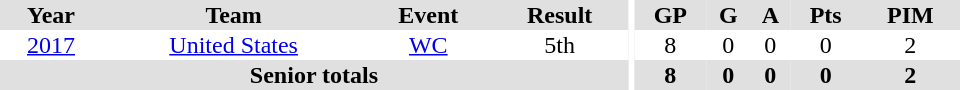<table border="0" cellpadding="1" cellspacing="0" ID="Table3" style="text-align:center; width:40em;">
<tr bgcolor="#e0e0e0">
<th>Year</th>
<th>Team</th>
<th>Event</th>
<th>Result</th>
<th rowspan="99" bgcolor="#ffffff"></th>
<th>GP</th>
<th>G</th>
<th>A</th>
<th>Pts</th>
<th>PIM</th>
</tr>
<tr>
<td><a href='#'>2017</a></td>
<td><a href='#'>United States</a></td>
<td><a href='#'>WC</a></td>
<td>5th</td>
<td>8</td>
<td>0</td>
<td>0</td>
<td>0</td>
<td>2</td>
</tr>
<tr bgcolor="#e0e0e0">
<th colspan="4">Senior totals</th>
<th>8</th>
<th>0</th>
<th>0</th>
<th>0</th>
<th>2</th>
</tr>
</table>
